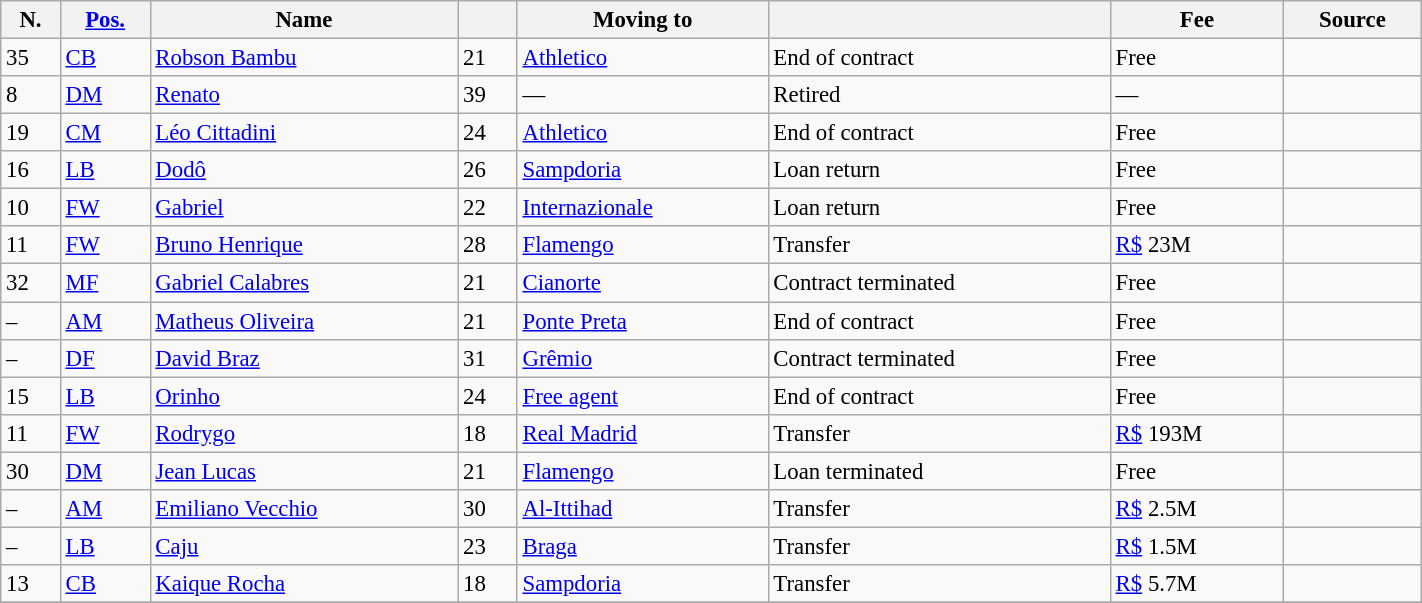<table class="wikitable sortable" style="width:75%; text-align:center; font-size:95%; text-align:left">
<tr>
<th>N.</th>
<th><a href='#'>Pos.</a></th>
<th>Name</th>
<th></th>
<th>Moving to</th>
<th></th>
<th>Fee</th>
<th>Source</th>
</tr>
<tr>
<td>35</td>
<td><a href='#'>CB</a></td>
<td style="text-align:left;"> <a href='#'>Robson Bambu</a></td>
<td>21</td>
<td style="text-align:left;"><a href='#'>Athletico</a></td>
<td>End of contract</td>
<td>Free</td>
<td></td>
</tr>
<tr>
<td>8</td>
<td><a href='#'>DM</a></td>
<td style="text-align:left;"> <a href='#'>Renato</a></td>
<td>39</td>
<td style="text-align:left;">—</td>
<td>Retired</td>
<td>—</td>
<td></td>
</tr>
<tr>
<td>19</td>
<td><a href='#'>CM</a></td>
<td style="text-align:left;"> <a href='#'>Léo Cittadini</a></td>
<td>24</td>
<td style="text-align:left;"><a href='#'>Athletico</a></td>
<td>End of contract</td>
<td>Free</td>
<td></td>
</tr>
<tr>
<td>16</td>
<td><a href='#'>LB</a></td>
<td style="text-align:left;"> <a href='#'>Dodô</a></td>
<td>26</td>
<td style="text-align:left;"><a href='#'>Sampdoria</a> </td>
<td>Loan return</td>
<td>Free</td>
<td></td>
</tr>
<tr>
<td>10</td>
<td><a href='#'>FW</a></td>
<td style="text-align:left;"> <a href='#'>Gabriel</a></td>
<td>22</td>
<td style="text-align:left;"><a href='#'>Internazionale</a> </td>
<td>Loan return</td>
<td>Free</td>
<td></td>
</tr>
<tr>
<td>11</td>
<td><a href='#'>FW</a></td>
<td style="text-align:left;"> <a href='#'>Bruno Henrique</a></td>
<td>28</td>
<td style="text-align:left;"><a href='#'>Flamengo</a></td>
<td>Transfer</td>
<td><a href='#'>R$</a> 23M</td>
<td></td>
</tr>
<tr>
<td>32</td>
<td><a href='#'>MF</a></td>
<td style="text-align:left;"> <a href='#'>Gabriel Calabres</a></td>
<td>21</td>
<td style="text-align:left;"><a href='#'>Cianorte</a></td>
<td>Contract terminated</td>
<td>Free</td>
<td></td>
</tr>
<tr>
<td>–</td>
<td><a href='#'>AM</a></td>
<td style="text-align:left;"> <a href='#'>Matheus Oliveira</a></td>
<td>21</td>
<td style="text-align:left;"><a href='#'>Ponte Preta</a></td>
<td>End of contract</td>
<td>Free</td>
<td></td>
</tr>
<tr>
<td>–</td>
<td><a href='#'>DF</a></td>
<td style="text-align:left;"> <a href='#'>David Braz</a></td>
<td>31</td>
<td style="text-align:left;"><a href='#'>Grêmio</a></td>
<td>Contract terminated</td>
<td>Free</td>
<td></td>
</tr>
<tr>
<td>15</td>
<td><a href='#'>LB</a></td>
<td style="text-align:left;"> <a href='#'>Orinho</a></td>
<td>24</td>
<td style="text-align:left;"><a href='#'>Free agent</a></td>
<td>End of contract</td>
<td>Free</td>
<td></td>
</tr>
<tr>
<td>11</td>
<td><a href='#'>FW</a></td>
<td style="text-align:left;"> <a href='#'>Rodrygo</a></td>
<td>18</td>
<td style="text-align:left;"><a href='#'>Real Madrid</a> </td>
<td>Transfer</td>
<td><a href='#'>R$</a> 193M</td>
<td></td>
</tr>
<tr>
<td>30</td>
<td><a href='#'>DM</a></td>
<td style="text-align:left;"> <a href='#'>Jean Lucas</a></td>
<td>21</td>
<td style="text-align:left;"><a href='#'>Flamengo</a></td>
<td>Loan terminated</td>
<td>Free</td>
<td></td>
</tr>
<tr>
<td>–</td>
<td><a href='#'>AM</a></td>
<td style="text-align:left;"> <a href='#'>Emiliano Vecchio</a></td>
<td>30</td>
<td style="text-align:left;"><a href='#'>Al-Ittihad</a> </td>
<td>Transfer</td>
<td><a href='#'>R$</a> 2.5M</td>
<td></td>
</tr>
<tr>
<td>–</td>
<td><a href='#'>LB</a></td>
<td style="text-align:left;"> <a href='#'>Caju</a></td>
<td>23</td>
<td style="text-align:left;"><a href='#'>Braga</a> </td>
<td>Transfer</td>
<td><a href='#'>R$</a> 1.5M</td>
<td></td>
</tr>
<tr>
<td>13</td>
<td><a href='#'>CB</a></td>
<td style="text-align:left;"> <a href='#'>Kaique Rocha</a></td>
<td>18</td>
<td style="text-align:left;"><a href='#'>Sampdoria</a> </td>
<td>Transfer</td>
<td><a href='#'>R$</a> 5.7M</td>
<td></td>
</tr>
<tr>
</tr>
</table>
